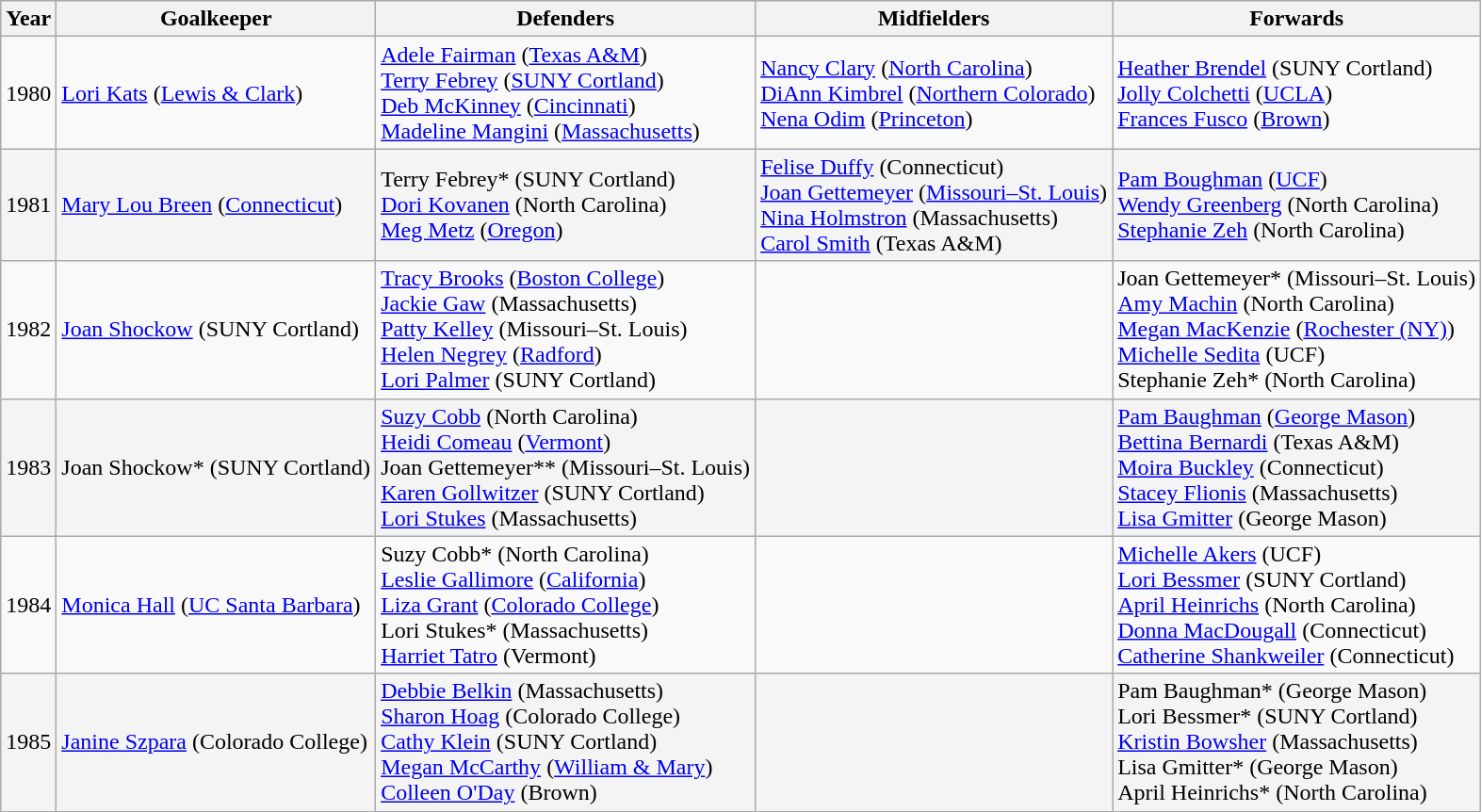<table class="wikitable">
<tr>
<th>Year</th>
<th>Goalkeeper</th>
<th>Defenders</th>
<th>Midfielders</th>
<th>Forwards</th>
</tr>
<tr>
<td>1980</td>
<td><a href='#'>Lori Kats</a> (<a href='#'>Lewis & Clark</a>)</td>
<td><a href='#'>Adele Fairman</a> (<a href='#'>Texas A&M</a>)<br><a href='#'>Terry Febrey</a> (<a href='#'>SUNY Cortland</a>)<br><a href='#'>Deb McKinney</a> (<a href='#'>Cincinnati</a>)<br><a href='#'>Madeline Mangini</a> (<a href='#'>Massachusetts</a>)</td>
<td><a href='#'>Nancy Clary</a> (<a href='#'>North Carolina</a>)<br><a href='#'>DiAnn Kimbrel</a> (<a href='#'>Northern Colorado</a>)<br><a href='#'>Nena Odim</a> (<a href='#'>Princeton</a>)</td>
<td><a href='#'>Heather Brendel</a> (SUNY Cortland)<br><a href='#'>Jolly Colchetti</a> (<a href='#'>UCLA</a>)<br><a href='#'>Frances Fusco</a> (<a href='#'>Brown</a>)</td>
</tr>
<tr style="background:#f4f4f4;">
<td>1981</td>
<td><a href='#'>Mary Lou Breen</a> (<a href='#'>Connecticut</a>)</td>
<td>Terry Febrey* (SUNY Cortland)<br><a href='#'>Dori Kovanen</a> (North Carolina)<br><a href='#'>Meg Metz</a> (<a href='#'>Oregon</a>)</td>
<td><a href='#'>Felise Duffy</a> (Connecticut)<br><a href='#'>Joan Gettemeyer</a> (<a href='#'>Missouri–St. Louis</a>)<br><a href='#'>Nina Holmstron</a> (Massachusetts)<br><a href='#'>Carol Smith</a> (Texas A&M)</td>
<td><a href='#'>Pam Boughman</a> (<a href='#'>UCF</a>)<br><a href='#'>Wendy Greenberg</a> (North Carolina)<br><a href='#'>Stephanie Zeh</a> (North Carolina)</td>
</tr>
<tr>
<td>1982</td>
<td><a href='#'>Joan Shockow</a> (SUNY Cortland)</td>
<td><a href='#'>Tracy Brooks</a> (<a href='#'>Boston College</a>)<br><a href='#'>Jackie Gaw</a> (Massachusetts)<br><a href='#'>Patty Kelley</a> (Missouri–St. Louis)<br><a href='#'>Helen Negrey</a> (<a href='#'>Radford</a>)<br><a href='#'>Lori Palmer</a> (SUNY Cortland)</td>
<td></td>
<td>Joan Gettemeyer* (Missouri–St. Louis)<br> <a href='#'>Amy Machin</a> (North Carolina)<br><a href='#'>Megan MacKenzie</a> (<a href='#'>Rochester (NY)</a>)<br><a href='#'>Michelle Sedita</a> (UCF)<br>Stephanie Zeh* (North Carolina)</td>
</tr>
<tr style="background:#f4f4f4;">
<td>1983</td>
<td>Joan Shockow* (SUNY Cortland)</td>
<td><a href='#'>Suzy Cobb</a> (North Carolina)<br><a href='#'>Heidi Comeau</a> (<a href='#'>Vermont</a>)<br>Joan Gettemeyer** (Missouri–St. Louis)<br><a href='#'>Karen Gollwitzer</a> (SUNY Cortland)<br><a href='#'>Lori Stukes</a> (Massachusetts)</td>
<td></td>
<td><a href='#'>Pam Baughman</a> (<a href='#'>George Mason</a>)<br><a href='#'>Bettina Bernardi</a> (Texas A&M)<br><a href='#'>Moira Buckley</a> (Connecticut)<br><a href='#'>Stacey Flionis</a> (Massachusetts)<br><a href='#'>Lisa Gmitter</a> (George Mason)</td>
</tr>
<tr>
<td>1984</td>
<td><a href='#'>Monica Hall</a> (<a href='#'>UC Santa Barbara</a>)</td>
<td>Suzy Cobb* (North Carolina)<br><a href='#'>Leslie Gallimore</a> (<a href='#'>California</a>)<br><a href='#'>Liza Grant</a> (<a href='#'>Colorado College</a>)<br>Lori Stukes* (Massachusetts)<br><a href='#'>Harriet Tatro</a> (Vermont)</td>
<td></td>
<td><a href='#'>Michelle Akers</a> (UCF)<br><a href='#'>Lori Bessmer</a> (SUNY Cortland)<br><a href='#'>April Heinrichs</a> (North Carolina)<br><a href='#'>Donna MacDougall</a> (Connecticut)<br><a href='#'>Catherine Shankweiler</a> (Connecticut)</td>
</tr>
<tr style="background:#f4f4f4;">
<td>1985</td>
<td><a href='#'>Janine Szpara</a> (Colorado College)</td>
<td><a href='#'>Debbie Belkin</a> (Massachusetts)<br><a href='#'>Sharon Hoag</a> (Colorado College)<br><a href='#'>Cathy Klein</a> (SUNY Cortland)<br><a href='#'>Megan McCarthy</a> (<a href='#'>William & Mary</a>)<br><a href='#'>Colleen O'Day</a> (Brown)</td>
<td></td>
<td>Pam Baughman* (George Mason)<br>Lori Bessmer* (SUNY Cortland)<br><a href='#'>Kristin Bowsher</a> (Massachusetts)<br>Lisa Gmitter* (George Mason)<br>April Heinrichs* (North Carolina)</td>
</tr>
</table>
